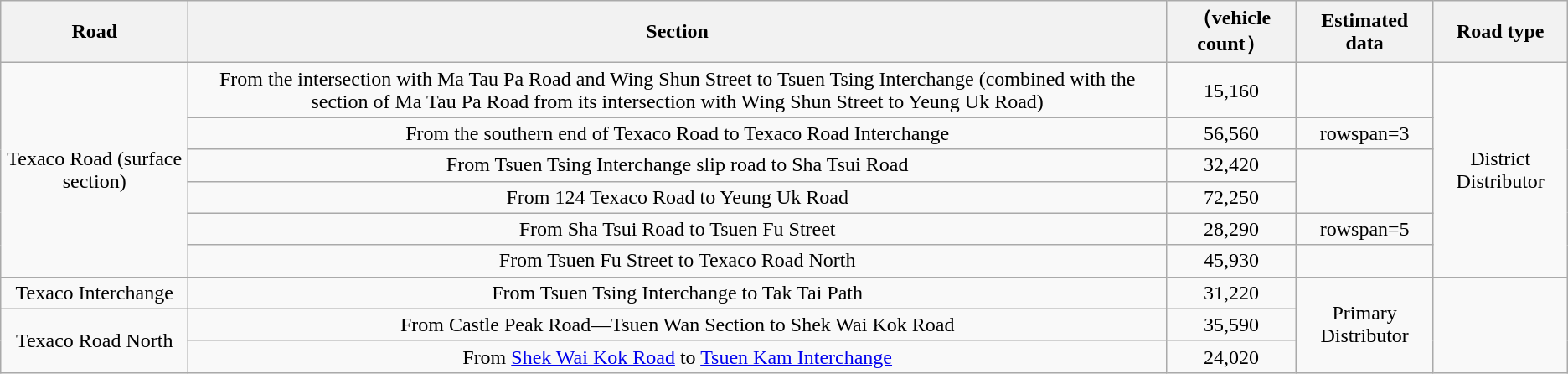<table class="wikitable" style="text-align:center">
<tr>
<th>Road</th>
<th>Section</th>
<th>（vehicle count）</th>
<th>Estimated data</th>
<th>Road type</th>
</tr>
<tr>
<td rowspan="6">Texaco Road (surface section)</td>
<td>From the intersection with Ma Tau Pa Road and Wing Shun Street to Tsuen Tsing Interchange (combined with the section of Ma Tau Pa Road from its intersection with Wing Shun Street to Yeung Uk Road)</td>
<td>15,160</td>
<td></td>
<td rowspan="6">District Distributor</td>
</tr>
<tr>
<td>From the southern end of Texaco Road to Texaco Road Interchange</td>
<td>56,560</td>
<td>rowspan=3</td>
</tr>
<tr>
<td>From Tsuen Tsing Interchange slip road to Sha Tsui Road</td>
<td>32,420</td>
</tr>
<tr>
<td>From 124 Texaco Road to Yeung Uk Road</td>
<td>72,250</td>
</tr>
<tr>
<td>From Sha Tsui Road to Tsuen Fu Street</td>
<td>28,290</td>
<td>rowspan=5</td>
</tr>
<tr>
<td>From Tsuen Fu Street to Texaco Road North</td>
<td>45,930</td>
</tr>
<tr>
<td>Texaco Interchange</td>
<td>From Tsuen Tsing Interchange to Tak Tai Path</td>
<td>31,220</td>
<td rowspan="3">Primary Distributor</td>
</tr>
<tr>
<td rowspan="2">Texaco Road North</td>
<td>From Castle Peak Road—Tsuen Wan Section to Shek Wai Kok Road</td>
<td>35,590</td>
</tr>
<tr>
<td>From <a href='#'>Shek Wai Kok Road</a> to <a href='#'>Tsuen Kam Interchange</a></td>
<td>24,020</td>
</tr>
</table>
